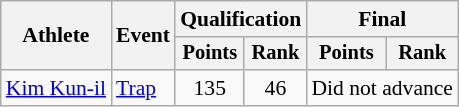<table class="wikitable" style="font-size:90%">
<tr>
<th rowspan="2">Athlete</th>
<th rowspan="2">Event</th>
<th colspan=2>Qualification</th>
<th colspan=2>Final</th>
</tr>
<tr style="font-size:95%">
<th>Points</th>
<th>Rank</th>
<th>Points</th>
<th>Rank</th>
</tr>
<tr align=center>
<td align=left><a href='#'>Kim Kun-il</a></td>
<td align=left><a href='#'>Trap</a></td>
<td>135</td>
<td>46</td>
<td colspan=2>Did not advance</td>
</tr>
</table>
